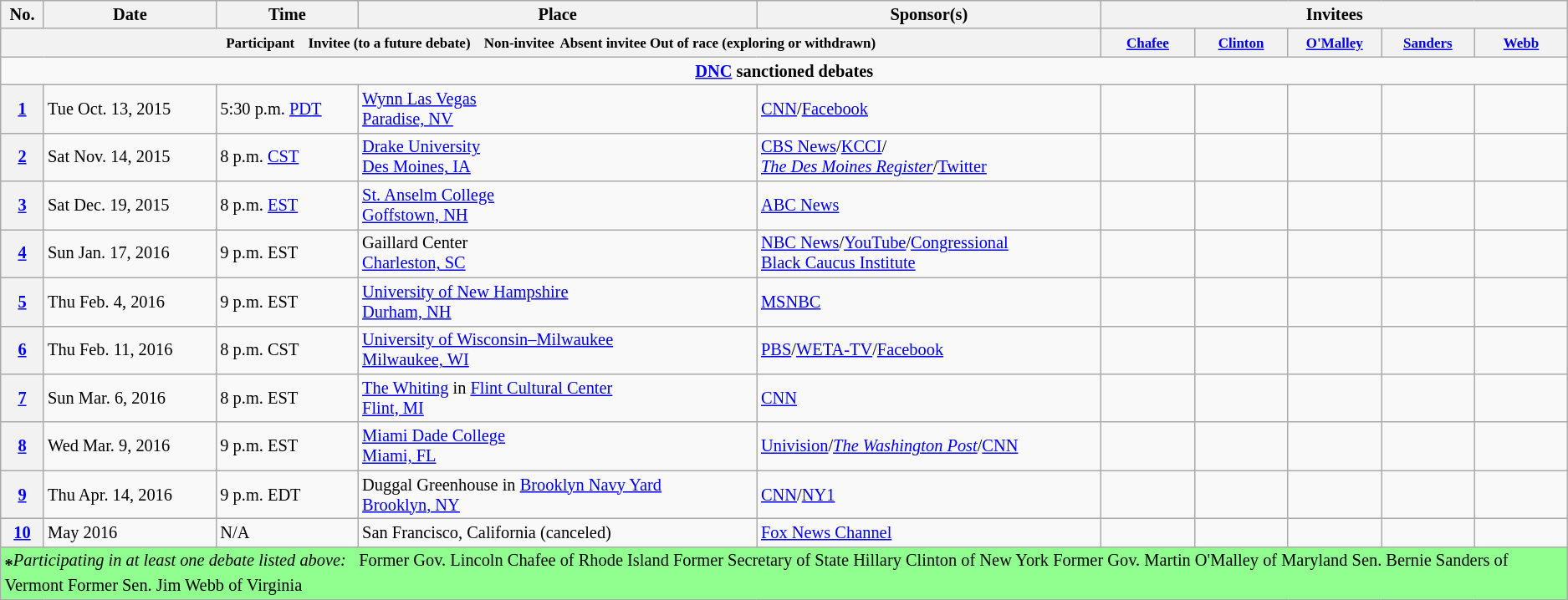<table class="wikitable" style="font-size:85%">
<tr>
<th style="white-space:nowrap;">No.</th>
<th>Date</th>
<th>Time</th>
<th>Place</th>
<th>Sponsor(s)</th>
<th colspan="16" scope="col">Invitees</th>
</tr>
<tr>
<th colspan="5"><small> Participant     Invitee (to a future debate)     Non-invitee   Absent invitee  Out of race (exploring or withdrawn)</small></th>
<th scope="col" style="width:5em;"><small><a href='#'>Chafee</a></small></th>
<th scope="col" style="width:5em;"><small><a href='#'>Clinton</a></small></th>
<th scope="col" style="width:5em;"><small><a href='#'>O'Malley</a></small></th>
<th scope="col" style="width:5em;"><small><a href='#'>Sanders</a></small></th>
<th scope="col" style="width:5em;"><small><a href='#'>Webb</a></small></th>
</tr>
<tr>
<td colspan="21" style="background:#F9F9F9; color:black; vertical-align: top; text-align: center;" class="table-no"><strong><a href='#'>DNC</a> sanctioned debates</strong></td>
</tr>
<tr>
<th><a href='#'>1</a></th>
<td style="white-space:nowrap;">Tue Oct. 13, 2015</td>
<td>5:30 p.m. <a href='#'>PDT</a></td>
<td style="white-space:nowrap;"><a href='#'>Wynn Las Vegas</a><br><a href='#'>Paradise, NV</a></td>
<td style="white-space:nowrap;"><a href='#'>CNN</a>/<a href='#'>Facebook</a></td>
<td></td>
<td></td>
<td></td>
<td></td>
<td></td>
</tr>
<tr>
<th><a href='#'>2</a></th>
<td style="white-space:nowrap;">Sat Nov. 14, 2015</td>
<td>8 p.m. <a href='#'>CST</a></td>
<td style="white-space:nowrap;"><a href='#'>Drake University</a><br><a href='#'>Des Moines, IA</a></td>
<td style="white-space:nowrap;"><a href='#'>CBS News</a>/<a href='#'>KCCI</a>/<br><em><a href='#'>The Des Moines Register</a></em>/<a href='#'>Twitter</a></td>
<td></td>
<td></td>
<td></td>
<td></td>
<td></td>
</tr>
<tr>
<th><a href='#'>3</a></th>
<td style="white-space:nowrap;">Sat Dec. 19, 2015</td>
<td>8 p.m. <a href='#'>EST</a></td>
<td style="white-space:nowrap;"><a href='#'>St. Anselm College</a><br><a href='#'>Goffstown, NH</a></td>
<td style="white-space:nowrap;"><a href='#'>ABC News</a></td>
<td></td>
<td></td>
<td></td>
<td></td>
<td></td>
</tr>
<tr>
<th><a href='#'>4</a></th>
<td style="white-space:nowrap;">Sun Jan. 17, 2016</td>
<td>9 p.m. EST</td>
<td style="white-space:nowrap;">Gaillard Center<br><a href='#'>Charleston, SC</a></td>
<td style="white-space:nowrap;"><a href='#'>NBC News</a>/<a href='#'>YouTube</a>/<a href='#'>Congressional<br>Black Caucus Institute</a></td>
<td></td>
<td></td>
<td></td>
<td></td>
<td></td>
</tr>
<tr>
<th><a href='#'>5</a></th>
<td style="white-space:nowrap;">Thu Feb. 4, 2016</td>
<td>9 p.m. EST</td>
<td style="white-space:nowrap;"><a href='#'>University of New Hampshire</a><br><a href='#'>Durham, NH</a></td>
<td style="white-space:nowrap;"><a href='#'>MSNBC</a></td>
<td></td>
<td></td>
<td></td>
<td></td>
<td></td>
</tr>
<tr>
<th><a href='#'>6</a></th>
<td style="white-space:nowrap;">Thu Feb. 11, 2016</td>
<td>8 p.m. CST</td>
<td style="white-space:nowrap;"><a href='#'>University of Wisconsin–Milwaukee</a><br><a href='#'>Milwaukee, WI</a></td>
<td style="white-space:nowrap;"><a href='#'>PBS</a>/<a href='#'>WETA-TV</a>/<a href='#'>Facebook</a></td>
<td></td>
<td></td>
<td></td>
<td></td>
<td></td>
</tr>
<tr>
<th><a href='#'>7</a></th>
<td style="white-space:nowrap;">Sun Mar. 6, 2016</td>
<td>8 p.m. EST</td>
<td style="white-space:nowrap;"><a href='#'>The Whiting</a> in <a href='#'>Flint Cultural Center</a><br><a href='#'>Flint, MI</a></td>
<td style="white-space:nowrap;"><a href='#'>CNN</a></td>
<td></td>
<td></td>
<td></td>
<td></td>
<td></td>
</tr>
<tr>
<th><a href='#'>8</a></th>
<td style="white-space:nowrap;">Wed Mar. 9, 2016</td>
<td>9 p.m. EST</td>
<td style="white-space:nowrap;"><a href='#'>Miami Dade College</a><br><a href='#'>Miami, FL</a></td>
<td style="white-space:nowrap;"><a href='#'>Univision</a>/<em><a href='#'>The Washington Post</a></em>/<a href='#'>CNN</a></td>
<td></td>
<td></td>
<td></td>
<td></td>
<td></td>
</tr>
<tr>
<th><a href='#'>9</a></th>
<td style="white-space:nowrap;">Thu Apr. 14, 2016</td>
<td>9 p.m. EDT</td>
<td style="white-space:nowrap;">Duggal Greenhouse in <a href='#'>Brooklyn Navy Yard</a><br><a href='#'>Brooklyn, NY</a></td>
<td style="white-space:nowrap;"><a href='#'>CNN</a>/<a href='#'>NY1</a></td>
<td></td>
<td></td>
<td></td>
<td></td>
<td></td>
</tr>
<tr>
<th><a href='#'>10</a></th>
<td style="white-space:nowrap;">May 2016</td>
<td>N/A</td>
<td style="white-space:nowrap;">San Francisco, California (canceled)</td>
<td style="white-space:nowrap;"><a href='#'>Fox News Channel</a></td>
<td></td>
<td></td>
<td></td>
<td></td>
<td></td>
</tr>
<tr>
<td colspan="11" style="background: #90ff90; color: black; vertical-align: top; text-align: left;" class="table-no"><sub><big><strong>*</strong></big></sub><em>Participating in at least one debate listed above:</em>   Former Gov. Lincoln Chafee of Rhode Island  Former Secretary of State Hillary Clinton of New York  Former Gov. Martin O'Malley of Maryland  Sen. Bernie Sanders of Vermont  Former Sen. Jim Webb of Virginia</td>
</tr>
</table>
